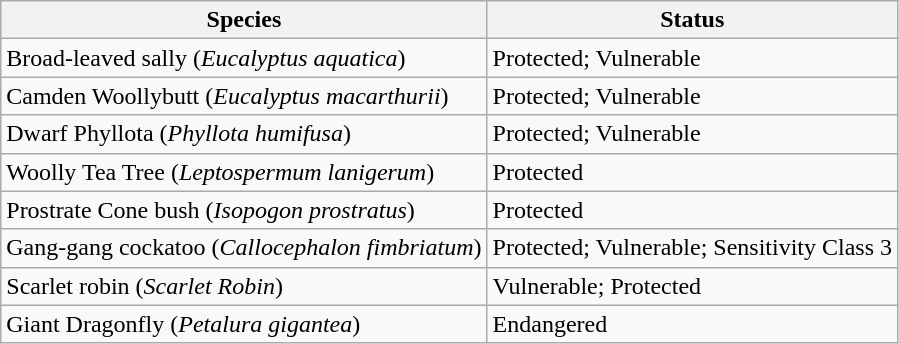<table class="wikitable">
<tr>
<th>Species</th>
<th>Status</th>
</tr>
<tr>
<td>Broad-leaved sally (<em>Eucalyptus aquatica</em>)</td>
<td>Protected; Vulnerable</td>
</tr>
<tr>
<td>Camden Woollybutt (<em>Eucalyptus macarthurii</em>)</td>
<td>Protected; Vulnerable</td>
</tr>
<tr>
<td>Dwarf Phyllota (<em>Phyllota humifusa</em>)</td>
<td>Protected; Vulnerable</td>
</tr>
<tr>
<td>Woolly Tea Tree (<em>Leptospermum lanigerum</em>)</td>
<td>Protected</td>
</tr>
<tr>
<td>Prostrate Cone bush (<em>Isopogon prostratus</em>)</td>
<td>Protected</td>
</tr>
<tr>
<td>Gang-gang cockatoo (<em>Callocephalon fimbriatum</em>)</td>
<td>Protected; Vulnerable; Sensitivity Class 3</td>
</tr>
<tr>
<td>Scarlet robin (<em>Scarlet Robin</em>)</td>
<td>Vulnerable; Protected</td>
</tr>
<tr>
<td>Giant Dragonfly (<em>Petalura gigantea</em>)</td>
<td>Endangered</td>
</tr>
</table>
